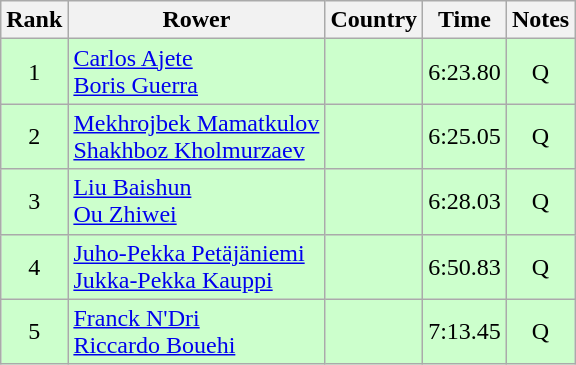<table class="wikitable" style="text-align:center">
<tr>
<th>Rank</th>
<th>Rower</th>
<th>Country</th>
<th>Time</th>
<th>Notes</th>
</tr>
<tr bgcolor=ccffcc>
<td>1</td>
<td align="left"><a href='#'>Carlos Ajete</a><br><a href='#'>Boris Guerra</a></td>
<td align="left"></td>
<td>6:23.80</td>
<td>Q</td>
</tr>
<tr bgcolor=ccffcc>
<td>2</td>
<td align="left"><a href='#'>Mekhrojbek Mamatkulov</a><br><a href='#'>Shakhboz Kholmurzaev</a></td>
<td align="left"></td>
<td>6:25.05</td>
<td>Q</td>
</tr>
<tr bgcolor=ccffcc>
<td>3</td>
<td align="left"><a href='#'>Liu Baishun</a><br><a href='#'>Ou Zhiwei</a></td>
<td align="left"></td>
<td>6:28.03</td>
<td>Q</td>
</tr>
<tr bgcolor=ccffcc>
<td>4</td>
<td align="left"><a href='#'>Juho-Pekka Petäjäniemi</a><br><a href='#'>Jukka-Pekka Kauppi</a></td>
<td align="left"></td>
<td>6:50.83</td>
<td>Q</td>
</tr>
<tr bgcolor=ccffcc>
<td>5</td>
<td align="left"><a href='#'>Franck N'Dri</a><br><a href='#'>Riccardo Bouehi</a></td>
<td align="left"></td>
<td>7:13.45</td>
<td>Q</td>
</tr>
</table>
